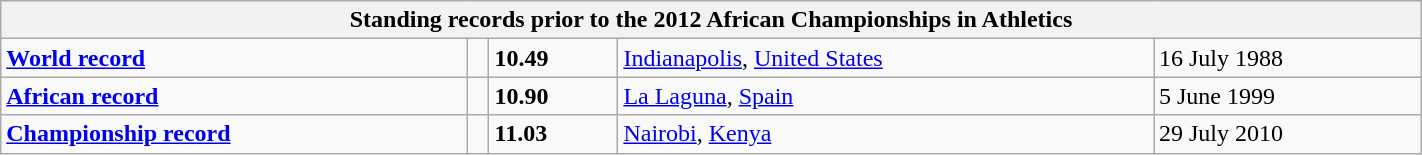<table class="wikitable" width=75%>
<tr>
<th colspan="5">Standing records prior to the 2012 African Championships in Athletics</th>
</tr>
<tr>
<td><strong><a href='#'>World record</a></strong></td>
<td></td>
<td><strong>10.49</strong></td>
<td><a href='#'>Indianapolis</a>, <a href='#'>United States</a></td>
<td>16 July 1988</td>
</tr>
<tr>
<td><strong><a href='#'>African record</a></strong></td>
<td></td>
<td><strong>10.90</strong></td>
<td><a href='#'>La Laguna</a>, <a href='#'>Spain</a></td>
<td>5 June 1999</td>
</tr>
<tr>
<td><strong><a href='#'>Championship record</a></strong></td>
<td></td>
<td><strong>11.03</strong></td>
<td><a href='#'>Nairobi</a>, <a href='#'>Kenya</a></td>
<td>29 July 2010</td>
</tr>
</table>
